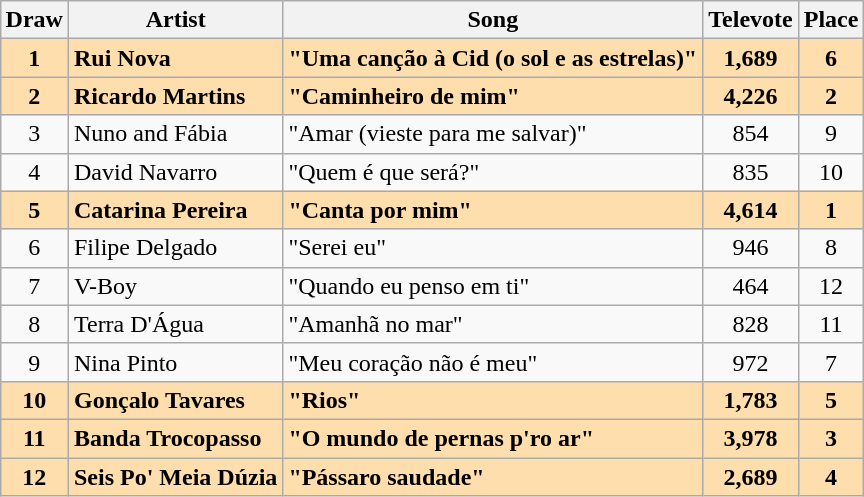<table class="sortable wikitable" style="margin: 1em auto 1em auto; text-align:center">
<tr>
<th>Draw</th>
<th>Artist</th>
<th>Song</th>
<th>Televote</th>
<th>Place</th>
</tr>
<tr style="font-weight:bold; background:navajowhite;">
<td>1</td>
<td align="left">Rui Nova</td>
<td align="left">"Uma canção à Cid (o sol e as estrelas)"</td>
<td>1,689</td>
<td>6</td>
</tr>
<tr style="font-weight:bold; background:navajowhite;">
<td>2</td>
<td align="left">Ricardo Martins</td>
<td align="left">"Caminheiro de mim"</td>
<td>4,226</td>
<td>2</td>
</tr>
<tr>
<td>3</td>
<td align="left">Nuno and Fábia</td>
<td align="left">"Amar (vieste para me salvar)"</td>
<td>854</td>
<td>9</td>
</tr>
<tr>
<td>4</td>
<td align="left">David Navarro</td>
<td align="left">"Quem é que será?"</td>
<td>835</td>
<td>10</td>
</tr>
<tr style="font-weight:bold; background:navajowhite;">
<td>5</td>
<td align="left">Catarina Pereira</td>
<td align="left">"Canta por mim"</td>
<td>4,614</td>
<td>1</td>
</tr>
<tr>
<td>6</td>
<td align="left">Filipe Delgado</td>
<td align="left">"Serei eu"</td>
<td>946</td>
<td>8</td>
</tr>
<tr>
<td>7</td>
<td align="left">V-Boy</td>
<td align="left">"Quando eu penso em ti"</td>
<td>464</td>
<td>12</td>
</tr>
<tr>
<td>8</td>
<td align="left">Terra D'Água</td>
<td align="left">"Amanhã no mar"</td>
<td>828</td>
<td>11</td>
</tr>
<tr>
<td>9</td>
<td align="left">Nina Pinto</td>
<td align="left">"Meu coração não é meu"</td>
<td>972</td>
<td>7</td>
</tr>
<tr style="font-weight:bold; background:navajowhite;">
<td>10</td>
<td align="left">Gonçalo Tavares</td>
<td align="left">"Rios"</td>
<td>1,783</td>
<td>5</td>
</tr>
<tr style="font-weight:bold; background:navajowhite;">
<td>11</td>
<td align="left">Banda Trocopasso</td>
<td align="left">"O mundo de pernas p'ro ar"</td>
<td>3,978</td>
<td>3</td>
</tr>
<tr style="font-weight:bold; background:navajowhite;">
<td>12</td>
<td align="left">Seis Po' Meia Dúzia</td>
<td align="left">"Pássaro saudade"</td>
<td>2,689</td>
<td>4</td>
</tr>
</table>
